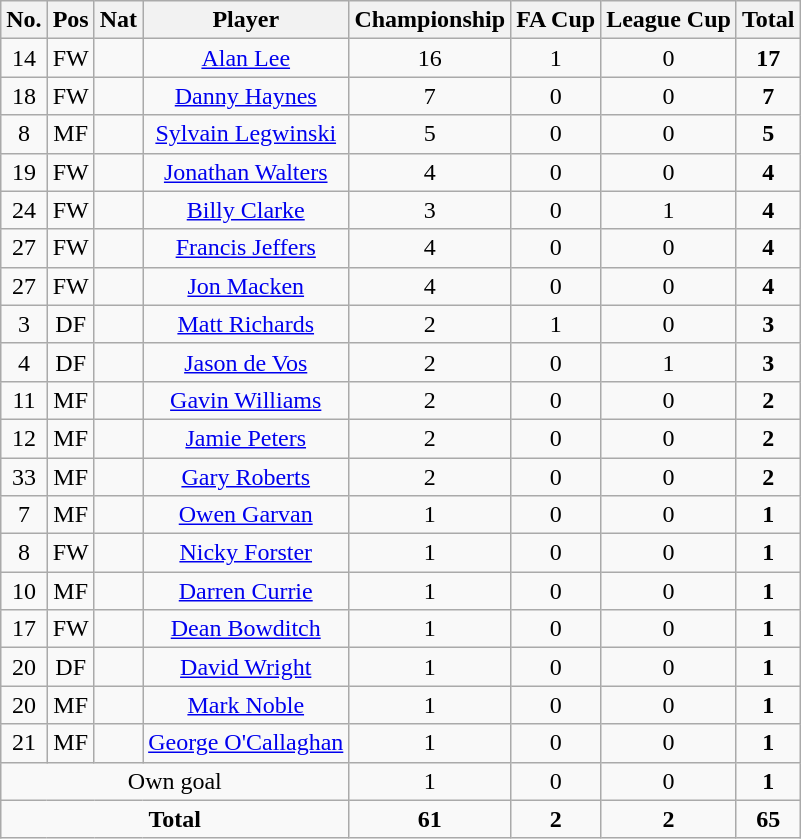<table class="wikitable" style="text-align:center">
<tr>
<th width=0%>No.</th>
<th width=0%>Pos</th>
<th width=0%>Nat</th>
<th width=0%>Player</th>
<th width=0%>Championship</th>
<th width=0%>FA Cup</th>
<th width=0%>League Cup</th>
<th width=0%>Total</th>
</tr>
<tr>
<td>14</td>
<td>FW</td>
<td align="left"></td>
<td><a href='#'>Alan Lee</a></td>
<td>16</td>
<td>1</td>
<td>0</td>
<td><strong>17</strong></td>
</tr>
<tr>
<td>18</td>
<td>FW</td>
<td align="left"></td>
<td><a href='#'>Danny Haynes</a></td>
<td>7</td>
<td>0</td>
<td>0</td>
<td><strong>7</strong></td>
</tr>
<tr>
<td>8</td>
<td>MF</td>
<td align="left"></td>
<td><a href='#'>Sylvain Legwinski</a></td>
<td>5</td>
<td>0</td>
<td>0</td>
<td><strong>5</strong></td>
</tr>
<tr>
<td>19</td>
<td>FW</td>
<td align="left"></td>
<td><a href='#'>Jonathan Walters</a></td>
<td>4</td>
<td>0</td>
<td>0</td>
<td><strong>4</strong></td>
</tr>
<tr>
<td>24</td>
<td>FW</td>
<td align="left"></td>
<td><a href='#'>Billy Clarke</a></td>
<td>3</td>
<td>0</td>
<td>1</td>
<td><strong>4</strong></td>
</tr>
<tr>
<td>27</td>
<td>FW</td>
<td align="left"></td>
<td><a href='#'>Francis Jeffers</a></td>
<td>4</td>
<td>0</td>
<td>0</td>
<td><strong>4</strong></td>
</tr>
<tr>
<td>27</td>
<td>FW</td>
<td align="left"></td>
<td><a href='#'>Jon Macken</a></td>
<td>4</td>
<td>0</td>
<td>0</td>
<td><strong>4</strong></td>
</tr>
<tr>
<td>3</td>
<td>DF</td>
<td align="left"></td>
<td><a href='#'>Matt Richards</a></td>
<td>2</td>
<td>1</td>
<td>0</td>
<td><strong>3</strong></td>
</tr>
<tr>
<td>4</td>
<td>DF</td>
<td align="left"></td>
<td><a href='#'>Jason de Vos</a></td>
<td>2</td>
<td>0</td>
<td>1</td>
<td><strong>3</strong></td>
</tr>
<tr>
<td>11</td>
<td>MF</td>
<td align="left"></td>
<td><a href='#'>Gavin Williams</a></td>
<td>2</td>
<td>0</td>
<td>0</td>
<td><strong>2</strong></td>
</tr>
<tr>
<td>12</td>
<td>MF</td>
<td align="left"></td>
<td><a href='#'>Jamie Peters</a></td>
<td>2</td>
<td>0</td>
<td>0</td>
<td><strong>2</strong></td>
</tr>
<tr>
<td>33</td>
<td>MF</td>
<td align="left"></td>
<td><a href='#'>Gary Roberts</a></td>
<td>2</td>
<td>0</td>
<td>0</td>
<td><strong>2</strong></td>
</tr>
<tr>
<td>7</td>
<td>MF</td>
<td align="left"></td>
<td><a href='#'>Owen Garvan</a></td>
<td>1</td>
<td>0</td>
<td>0</td>
<td><strong>1</strong></td>
</tr>
<tr>
<td>8</td>
<td>FW</td>
<td align="left"></td>
<td><a href='#'>Nicky Forster</a></td>
<td>1</td>
<td>0</td>
<td>0</td>
<td><strong>1</strong></td>
</tr>
<tr>
<td>10</td>
<td>MF</td>
<td align="left"></td>
<td><a href='#'>Darren Currie</a></td>
<td>1</td>
<td>0</td>
<td>0</td>
<td><strong>1</strong></td>
</tr>
<tr>
<td>17</td>
<td>FW</td>
<td align="left"></td>
<td><a href='#'>Dean Bowditch</a></td>
<td>1</td>
<td>0</td>
<td>0</td>
<td><strong>1</strong></td>
</tr>
<tr>
<td>20</td>
<td>DF</td>
<td align="left"></td>
<td><a href='#'>David Wright</a></td>
<td>1</td>
<td>0</td>
<td>0</td>
<td><strong>1</strong></td>
</tr>
<tr>
<td>20</td>
<td>MF</td>
<td align="left"></td>
<td><a href='#'>Mark Noble</a></td>
<td>1</td>
<td>0</td>
<td>0</td>
<td><strong>1</strong></td>
</tr>
<tr>
<td>21</td>
<td>MF</td>
<td align="left"></td>
<td><a href='#'>George O'Callaghan</a></td>
<td>1</td>
<td>0</td>
<td>0</td>
<td><strong>1</strong></td>
</tr>
<tr>
<td colspan=4>Own goal</td>
<td>1</td>
<td>0</td>
<td>0</td>
<td><strong>1</strong></td>
</tr>
<tr>
<td colspan=4><strong>Total</strong></td>
<td><strong>61</strong></td>
<td><strong>2</strong></td>
<td><strong>2</strong></td>
<td><strong>65</strong></td>
</tr>
</table>
